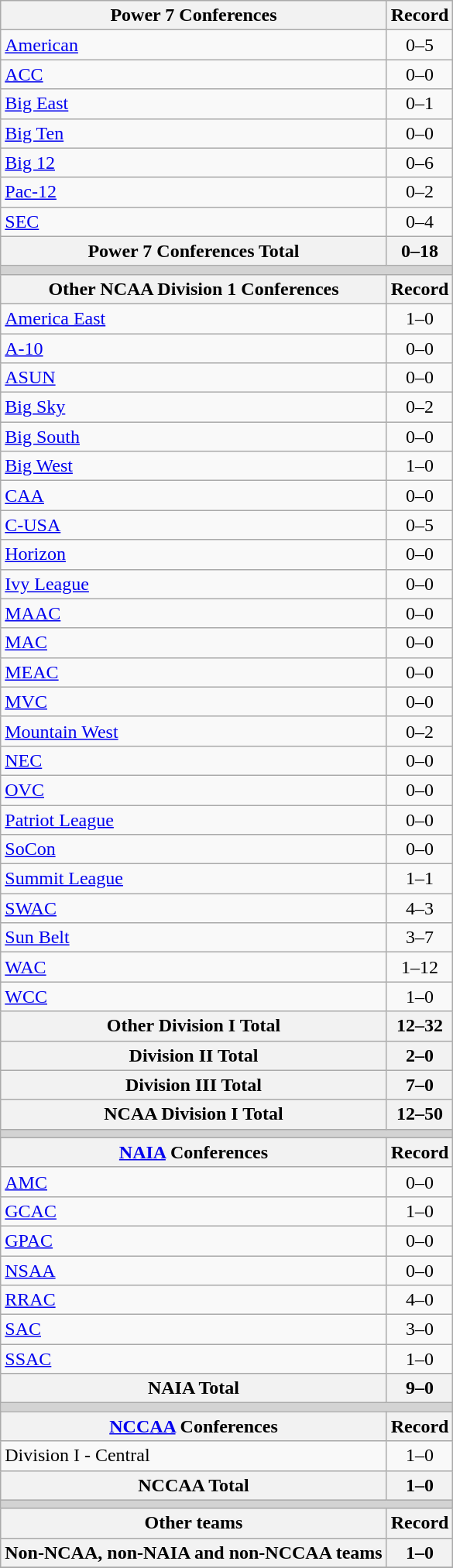<table class="wikitable">
<tr>
<th>Power 7 Conferences</th>
<th>Record</th>
</tr>
<tr>
<td><a href='#'>American</a></td>
<td align=center>0–5</td>
</tr>
<tr>
<td><a href='#'>ACC</a></td>
<td align=center>0–0</td>
</tr>
<tr>
<td><a href='#'>Big East</a></td>
<td align=center>0–1</td>
</tr>
<tr>
<td><a href='#'>Big Ten</a></td>
<td align=center>0–0</td>
</tr>
<tr>
<td><a href='#'>Big 12</a></td>
<td align=center>0–6</td>
</tr>
<tr>
<td><a href='#'>Pac-12</a></td>
<td align=center>0–2</td>
</tr>
<tr>
<td><a href='#'>SEC</a></td>
<td align=center>0–4</td>
</tr>
<tr>
<th>Power 7 Conferences Total</th>
<th>0–18</th>
</tr>
<tr>
<th colspan="2" style="background:lightgrey;"></th>
</tr>
<tr>
<th>Other NCAA Division 1 Conferences</th>
<th>Record</th>
</tr>
<tr>
<td><a href='#'>America East</a></td>
<td align=center>1–0</td>
</tr>
<tr>
<td><a href='#'>A-10</a></td>
<td align=center>0–0</td>
</tr>
<tr>
<td><a href='#'>ASUN</a></td>
<td align=center>0–0</td>
</tr>
<tr>
<td><a href='#'>Big Sky</a></td>
<td align=center>0–2</td>
</tr>
<tr>
<td><a href='#'>Big South</a></td>
<td align=center>0–0</td>
</tr>
<tr>
<td><a href='#'>Big West</a></td>
<td align=center>1–0</td>
</tr>
<tr>
<td><a href='#'>CAA</a></td>
<td align=center>0–0</td>
</tr>
<tr>
<td><a href='#'>C-USA</a></td>
<td align=center>0–5</td>
</tr>
<tr>
<td><a href='#'>Horizon</a></td>
<td align=center>0–0</td>
</tr>
<tr>
<td><a href='#'>Ivy League</a></td>
<td align=center>0–0</td>
</tr>
<tr>
<td><a href='#'>MAAC</a></td>
<td align=center>0–0</td>
</tr>
<tr>
<td><a href='#'>MAC</a></td>
<td align=center>0–0</td>
</tr>
<tr>
<td><a href='#'>MEAC</a></td>
<td align=center>0–0</td>
</tr>
<tr>
<td><a href='#'>MVC</a></td>
<td align=center>0–0</td>
</tr>
<tr>
<td><a href='#'>Mountain West</a></td>
<td align=center>0–2</td>
</tr>
<tr>
<td><a href='#'>NEC</a></td>
<td align=center>0–0</td>
</tr>
<tr>
<td><a href='#'>OVC</a></td>
<td align=center>0–0</td>
</tr>
<tr>
<td><a href='#'>Patriot League</a></td>
<td align=center>0–0</td>
</tr>
<tr>
<td><a href='#'>SoCon</a></td>
<td align=center>0–0</td>
</tr>
<tr>
<td><a href='#'>Summit League</a></td>
<td align=center>1–1</td>
</tr>
<tr>
<td><a href='#'>SWAC</a></td>
<td align=center>4–3</td>
</tr>
<tr>
<td><a href='#'>Sun Belt</a></td>
<td align=center>3–7</td>
</tr>
<tr>
<td><a href='#'>WAC</a></td>
<td align=center>1–12</td>
</tr>
<tr>
<td><a href='#'>WCC</a></td>
<td align=center>1–0</td>
</tr>
<tr>
<th>Other Division I Total</th>
<th>12–32</th>
</tr>
<tr>
<th>Division II Total</th>
<th>2–0</th>
</tr>
<tr>
<th>Division III Total</th>
<th>7–0</th>
</tr>
<tr>
<th>NCAA Division I Total</th>
<th>12–50</th>
</tr>
<tr>
<th colspan="2" style="background:lightgrey;"></th>
</tr>
<tr>
<th><a href='#'>NAIA</a> Conferences</th>
<th>Record</th>
</tr>
<tr>
<td><a href='#'>AMC</a></td>
<td align=center>0–0</td>
</tr>
<tr>
<td><a href='#'>GCAC</a></td>
<td align=center>1–0</td>
</tr>
<tr>
<td><a href='#'>GPAC</a></td>
<td align=center>0–0</td>
</tr>
<tr>
<td><a href='#'>NSAA</a></td>
<td align=center>0–0</td>
</tr>
<tr>
<td><a href='#'>RRAC</a></td>
<td align=center>4–0</td>
</tr>
<tr>
<td><a href='#'>SAC</a></td>
<td align=center>3–0</td>
</tr>
<tr>
<td><a href='#'>SSAC</a></td>
<td align=center>1–0</td>
</tr>
<tr>
<th>NAIA Total</th>
<th>9–0</th>
</tr>
<tr>
<th colspan="2" style="background:lightgrey;"></th>
</tr>
<tr>
<th><a href='#'>NCCAA</a> Conferences</th>
<th>Record</th>
</tr>
<tr>
<td>Division I - Central</td>
<td align=center>1–0</td>
</tr>
<tr>
<th>NCCAA Total</th>
<th>1–0</th>
</tr>
<tr>
<th colspan="2" style="background:lightgrey;"></th>
</tr>
<tr>
<th>Other teams</th>
<th>Record</th>
</tr>
<tr>
<th>Non-NCAA, non-NAIA and non-NCCAA teams</th>
<th>1–0</th>
</tr>
<tr>
</tr>
</table>
